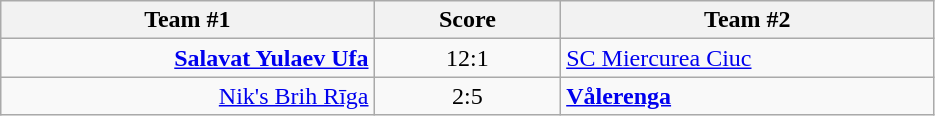<table class="wikitable" style="text-align: center;">
<tr>
<th width=22%>Team #1</th>
<th width=11%>Score</th>
<th width=22%>Team #2</th>
</tr>
<tr>
<td style="text-align: right;"><strong><a href='#'>Salavat Yulaev Ufa</a></strong> </td>
<td>12:1</td>
<td style="text-align: left;"> <a href='#'>SC Miercurea Ciuc</a></td>
</tr>
<tr>
<td style="text-align: right;"><a href='#'>Nik's Brih Rīga</a> </td>
<td>2:5</td>
<td style="text-align: left;"> <strong><a href='#'>Vålerenga</a></strong></td>
</tr>
</table>
